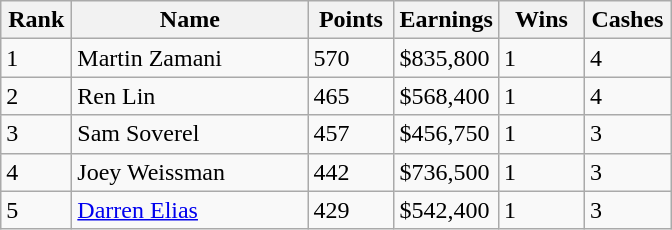<table class="wikitable">
<tr>
<th style="width:40px;">Rank</th>
<th style="width:150px;">Name</th>
<th style="width:50px;">Points</th>
<th style="width:50px;">Earnings</th>
<th style="width:50px;">Wins</th>
<th style="width:50px;">Cashes</th>
</tr>
<tr>
<td>1</td>
<td> Martin Zamani</td>
<td>570</td>
<td>$835,800</td>
<td>1</td>
<td>4</td>
</tr>
<tr>
<td>2</td>
<td> Ren Lin</td>
<td>465</td>
<td>$568,400</td>
<td>1</td>
<td>4</td>
</tr>
<tr>
<td>3</td>
<td> Sam Soverel</td>
<td>457</td>
<td>$456,750</td>
<td>1</td>
<td>3</td>
</tr>
<tr>
<td>4</td>
<td> Joey Weissman</td>
<td>442</td>
<td>$736,500</td>
<td>1</td>
<td>3</td>
</tr>
<tr>
<td>5</td>
<td> <a href='#'>Darren Elias</a></td>
<td>429</td>
<td>$542,400</td>
<td>1</td>
<td>3</td>
</tr>
</table>
